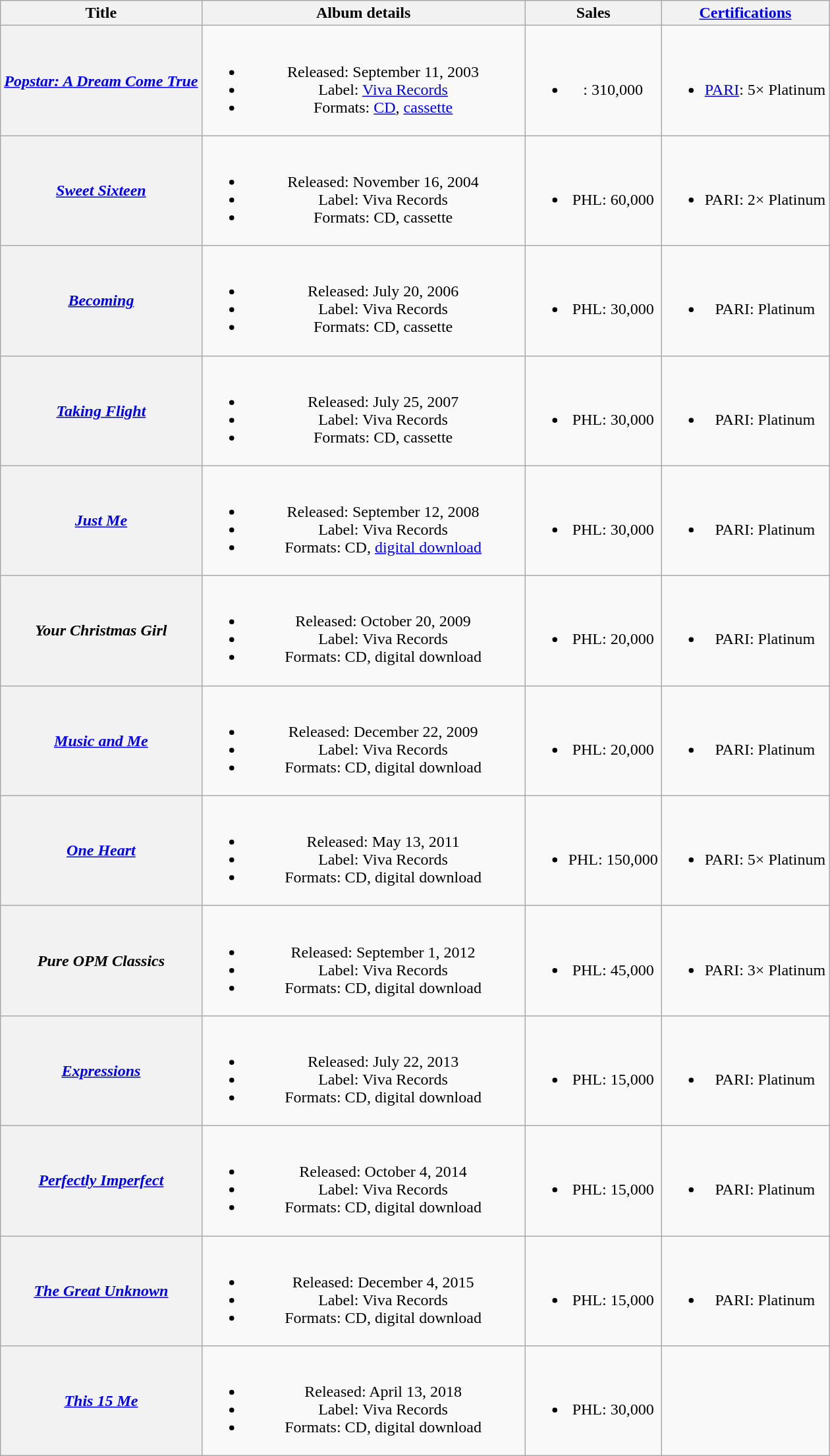<table class="wikitable plainrowheaders" style="text-align:center;">
<tr>
<th>Title</th>
<th style="width:20em;">Album details</th>
<th>Sales</th>
<th><a href='#'>Certifications</a></th>
</tr>
<tr>
<th scope="row"><em><a href='#'>Popstar: A Dream Come True</a></em></th>
<td><br><ul><li>Released: September 11, 2003</li><li>Label: <a href='#'>Viva Records</a></li><li>Formats: <a href='#'>CD</a>, <a href='#'>cassette</a></li></ul></td>
<td><br><ul><li>: 310,000</li></ul></td>
<td><br><ul><li><a href='#'>PARI</a>: 5× Platinum</li></ul></td>
</tr>
<tr>
<th scope="row"><em><a href='#'>Sweet Sixteen</a></em></th>
<td><br><ul><li>Released: November 16, 2004</li><li>Label: Viva Records</li><li>Formats: CD, cassette</li></ul></td>
<td><br><ul><li>PHL: 60,000</li></ul></td>
<td><br><ul><li>PARI: 2× Platinum</li></ul></td>
</tr>
<tr>
<th scope="row"><em><a href='#'>Becoming</a></em></th>
<td><br><ul><li>Released: July 20, 2006</li><li>Label: Viva Records</li><li>Formats: CD, cassette</li></ul></td>
<td><br><ul><li>PHL: 30,000</li></ul></td>
<td><br><ul><li>PARI: Platinum</li></ul></td>
</tr>
<tr>
<th scope="row"><em><a href='#'>Taking Flight</a></em></th>
<td><br><ul><li>Released: July 25, 2007</li><li>Label: Viva Records</li><li>Formats: CD, cassette</li></ul></td>
<td><br><ul><li>PHL: 30,000</li></ul></td>
<td><br><ul><li>PARI: Platinum</li></ul></td>
</tr>
<tr>
<th scope="row"><em><a href='#'>Just Me</a></em></th>
<td><br><ul><li>Released: September 12, 2008</li><li>Label: Viva Records</li><li>Formats: CD, <a href='#'>digital download</a></li></ul></td>
<td><br><ul><li>PHL: 30,000</li></ul></td>
<td><br><ul><li>PARI: Platinum</li></ul></td>
</tr>
<tr>
<th scope="row"><em>Your Christmas Girl</em></th>
<td><br><ul><li>Released: October 20, 2009</li><li>Label: Viva Records</li><li>Formats: CD, digital download</li></ul></td>
<td><br><ul><li>PHL: 20,000</li></ul></td>
<td><br><ul><li>PARI: Platinum</li></ul></td>
</tr>
<tr>
<th scope="row"><em><a href='#'>Music and Me</a></em></th>
<td><br><ul><li>Released: December 22, 2009</li><li>Label: Viva Records</li><li>Formats: CD, digital download</li></ul></td>
<td><br><ul><li>PHL: 20,000</li></ul></td>
<td><br><ul><li>PARI: Platinum</li></ul></td>
</tr>
<tr>
<th scope="row"><em><a href='#'>One Heart</a></em></th>
<td><br><ul><li>Released: May 13, 2011</li><li>Label: Viva Records</li><li>Formats: CD, digital download</li></ul></td>
<td><br><ul><li>PHL: 150,000</li></ul></td>
<td><br><ul><li>PARI: 5× Platinum</li></ul></td>
</tr>
<tr>
<th scope="row"><em>Pure OPM Classics</em></th>
<td><br><ul><li>Released: September 1, 2012</li><li>Label: Viva Records</li><li>Formats: CD, digital download</li></ul></td>
<td><br><ul><li>PHL: 45,000</li></ul></td>
<td><br><ul><li>PARI: 3× Platinum</li></ul></td>
</tr>
<tr>
<th scope="row"><em><a href='#'>Expressions</a></em></th>
<td><br><ul><li>Released: July 22, 2013</li><li>Label: Viva Records</li><li>Formats: CD, digital download</li></ul></td>
<td><br><ul><li>PHL: 15,000</li></ul></td>
<td><br><ul><li>PARI: Platinum</li></ul></td>
</tr>
<tr>
<th scope="row"><em><a href='#'>Perfectly Imperfect</a></em></th>
<td><br><ul><li>Released: October 4, 2014</li><li>Label: Viva Records</li><li>Formats: CD, digital download</li></ul></td>
<td><br><ul><li>PHL: 15,000</li></ul></td>
<td><br><ul><li>PARI: Platinum</li></ul></td>
</tr>
<tr>
<th scope="row"><em><a href='#'>The Great Unknown</a></em></th>
<td><br><ul><li>Released: December 4, 2015</li><li>Label: Viva Records</li><li>Formats: CD, digital download</li></ul></td>
<td><br><ul><li>PHL: 15,000</li></ul></td>
<td><br><ul><li>PARI: Platinum</li></ul></td>
</tr>
<tr>
<th scope="row"><em><a href='#'>This 15 Me</a></em></th>
<td><br><ul><li>Released: April 13, 2018</li><li>Label: Viva Records</li><li>Formats: CD, digital download</li></ul></td>
<td><br><ul><li>PHL: 30,000</li></ul></td>
<td></td>
</tr>
</table>
